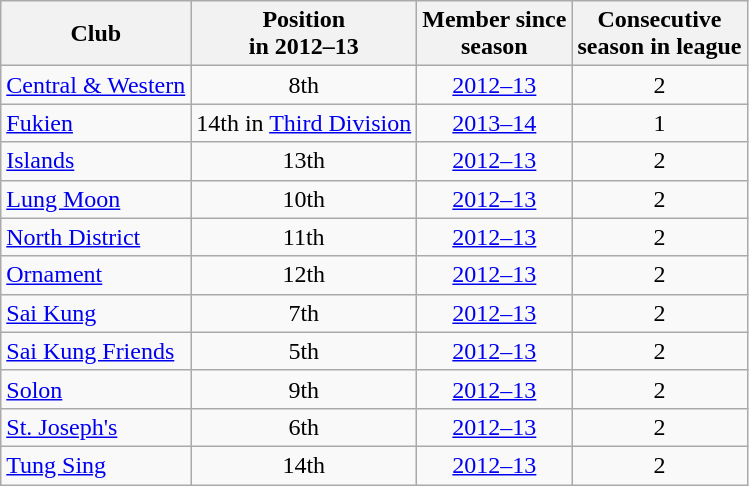<table class="wikitable sortable" style="text-align:center;">
<tr>
<th>Club<br></th>
<th>Position<br>in 2012–13</th>
<th>Member since<br>season</th>
<th>Consecutive<br>season in league</th>
</tr>
<tr>
<td style="text-align:left;"><a href='#'>Central & Western</a></td>
<td>8th</td>
<td><a href='#'>2012–13</a></td>
<td>2</td>
</tr>
<tr>
<td style="text-align:left;"><a href='#'>Fukien</a></td>
<td>14th in <a href='#'>Third Division</a></td>
<td><a href='#'>2013–14</a></td>
<td>1</td>
</tr>
<tr>
<td style="text-align:left;"><a href='#'>Islands</a></td>
<td>13th</td>
<td><a href='#'>2012–13</a></td>
<td>2</td>
</tr>
<tr>
<td style="text-align:left;"><a href='#'>Lung Moon</a></td>
<td>10th</td>
<td><a href='#'>2012–13</a></td>
<td>2</td>
</tr>
<tr>
<td style="text-align:left;"><a href='#'>North District</a></td>
<td>11th</td>
<td><a href='#'>2012–13</a></td>
<td>2</td>
</tr>
<tr>
<td style="text-align:left;"><a href='#'>Ornament</a></td>
<td>12th</td>
<td><a href='#'>2012–13</a></td>
<td>2</td>
</tr>
<tr>
<td style="text-align:left;"><a href='#'>Sai Kung</a></td>
<td>7th</td>
<td><a href='#'>2012–13</a></td>
<td>2</td>
</tr>
<tr>
<td style="text-align:left;"><a href='#'>Sai Kung Friends</a></td>
<td>5th</td>
<td><a href='#'>2012–13</a></td>
<td>2</td>
</tr>
<tr>
<td style="text-align:left;"><a href='#'>Solon</a></td>
<td>9th</td>
<td><a href='#'>2012–13</a></td>
<td>2</td>
</tr>
<tr>
<td style="text-align:left;"><a href='#'>St. Joseph's</a></td>
<td>6th</td>
<td><a href='#'>2012–13</a></td>
<td>2</td>
</tr>
<tr>
<td style="text-align:left;"><a href='#'>Tung Sing</a></td>
<td>14th</td>
<td><a href='#'>2012–13</a></td>
<td>2</td>
</tr>
</table>
